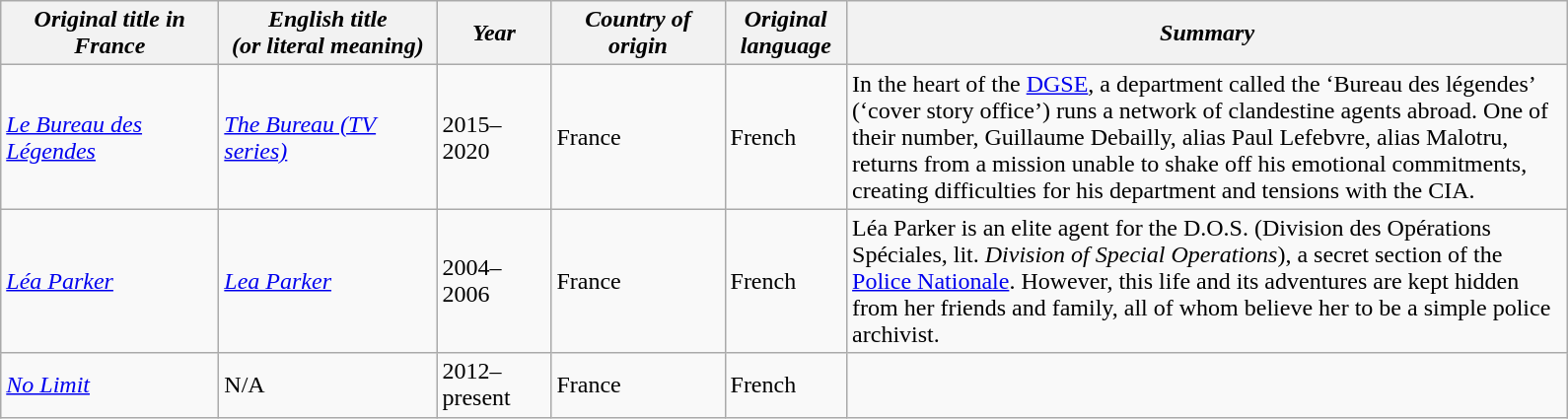<table class="wikitable">
<tr>
<th style="width:140px;"><em>Original title in France</em></th>
<th style="width:140px;"><em>English title<br>(or literal meaning)</em></th>
<th style="width:70px;"><em>Year</em></th>
<th style="width:110px;"><em>Country of origin</em></th>
<th style="width:75px;"><em>Original language</em></th>
<th style="width:480px;"><em>Summary</em></th>
</tr>
<tr>
<td><em><a href='#'>Le Bureau des Légendes</a></em></td>
<td><em><a href='#'>The Bureau (TV series)</a></em></td>
<td>2015–2020</td>
<td>France</td>
<td>French</td>
<td>In the heart of the <a href='#'>DGSE</a>, a department called the ‘Bureau des légendes’ (‘cover story office’) runs a network of clandestine agents abroad. One of their number, Guillaume Debailly, alias Paul Lefebvre, alias Malotru, returns from a mission unable to shake off his emotional commitments, creating difficulties for his department and tensions with the CIA.</td>
</tr>
<tr>
<td><em><a href='#'>Léa Parker</a></em></td>
<td><em><a href='#'>Lea Parker</a></em></td>
<td>2004–2006</td>
<td>France</td>
<td>French</td>
<td>Léa Parker is an elite agent for the D.O.S. (Division des Opérations Spéciales, lit. <em>Division of Special Operations</em>), a secret section of the <a href='#'>Police Nationale</a>. However, this life and its adventures are kept hidden from her friends and family, all of whom believe her to be a simple police archivist.</td>
</tr>
<tr>
<td><em><a href='#'>No Limit</a></em></td>
<td>N/A</td>
<td>2012–present</td>
<td>France</td>
<td>French</td>
<td></td>
</tr>
</table>
